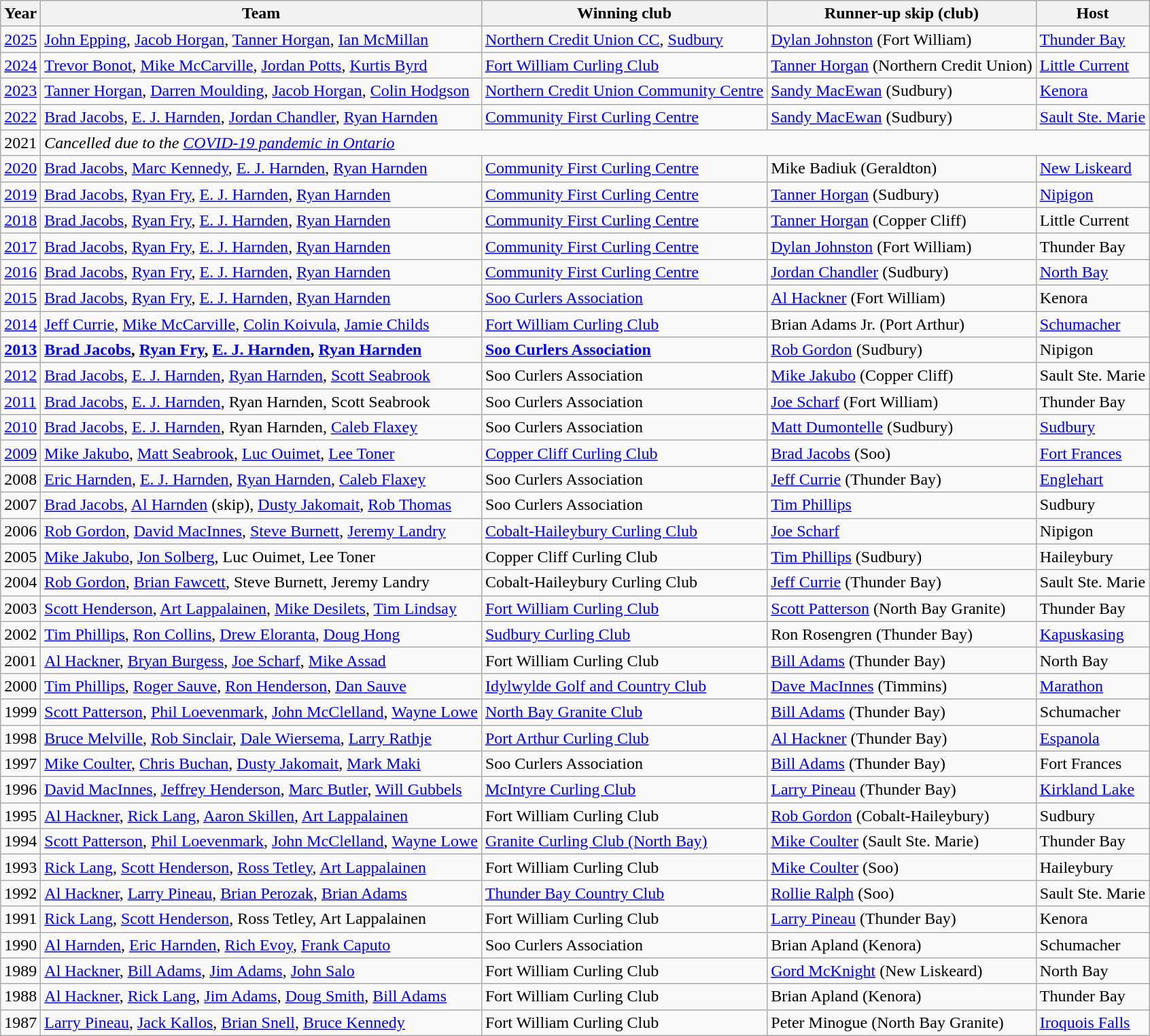<table class="wikitable">
<tr>
<th scope="col">Year</th>
<th scope="col">Team</th>
<th scope="col">Winning club</th>
<th scope="col">Runner-up skip (club)</th>
<th scope="col">Host</th>
</tr>
<tr>
<td><a href='#'>2025</a></td>
<td><a href='#'>John Epping</a>, <a href='#'>Jacob Horgan</a>, <a href='#'>Tanner Horgan</a>, <a href='#'>Ian McMillan</a></td>
<td><a href='#'>Northern Credit Union CC</a>, <a href='#'>Sudbury</a></td>
<td><a href='#'>Dylan Johnston</a> (Fort William)</td>
<td><a href='#'>Thunder Bay</a></td>
</tr>
<tr>
<td><a href='#'>2024</a></td>
<td><a href='#'>Trevor Bonot</a>, <a href='#'>Mike McCarville</a>, <a href='#'>Jordan Potts</a>, <a href='#'>Kurtis Byrd</a></td>
<td><a href='#'>Fort William Curling Club</a></td>
<td><a href='#'>Tanner Horgan</a> (Northern Credit Union)</td>
<td><a href='#'>Little Current</a></td>
</tr>
<tr>
<td><a href='#'>2023</a></td>
<td><a href='#'>Tanner Horgan</a>, <a href='#'>Darren Moulding</a>, <a href='#'>Jacob Horgan</a>, <a href='#'>Colin Hodgson</a></td>
<td><a href='#'>Northern Credit Union Community Centre</a></td>
<td><a href='#'>Sandy MacEwan</a> (Sudbury)</td>
<td><a href='#'>Kenora</a></td>
</tr>
<tr>
<td><a href='#'>2022</a></td>
<td><a href='#'>Brad Jacobs</a>, <a href='#'>E. J. Harnden</a>, <a href='#'>Jordan Chandler</a>, <a href='#'>Ryan Harnden</a></td>
<td><a href='#'>Community First Curling Centre</a></td>
<td><a href='#'>Sandy MacEwan</a> (Sudbury)</td>
<td><a href='#'>Sault Ste. Marie</a></td>
</tr>
<tr>
<td>2021</td>
<td colspan="4'"><em>Cancelled due to the <a href='#'>COVID-19 pandemic in Ontario</a></em></td>
</tr>
<tr>
<td><a href='#'>2020</a></td>
<td><a href='#'>Brad Jacobs</a>, <a href='#'>Marc Kennedy</a>, <a href='#'>E. J. Harnden</a>, <a href='#'>Ryan Harnden</a></td>
<td><a href='#'>Community First Curling Centre</a></td>
<td>Mike Badiuk (Geraldton)</td>
<td><a href='#'>New Liskeard</a></td>
</tr>
<tr>
<td><a href='#'>2019</a></td>
<td><a href='#'>Brad Jacobs</a>, <a href='#'>Ryan Fry</a>, <a href='#'>E. J. Harnden</a>, <a href='#'>Ryan Harnden</a></td>
<td><a href='#'>Community First Curling Centre</a></td>
<td><a href='#'>Tanner Horgan</a> (Sudbury)</td>
<td><a href='#'>Nipigon</a></td>
</tr>
<tr>
<td><a href='#'>2018</a></td>
<td><a href='#'>Brad Jacobs</a>, <a href='#'>Ryan Fry</a>, <a href='#'>E. J. Harnden</a>, <a href='#'>Ryan Harnden</a></td>
<td><a href='#'>Community First Curling Centre</a></td>
<td><a href='#'>Tanner Horgan</a> (Copper Cliff)</td>
<td>Little Current</td>
</tr>
<tr>
<td><a href='#'>2017</a></td>
<td><a href='#'>Brad Jacobs</a>, <a href='#'>Ryan Fry</a>, <a href='#'>E. J. Harnden</a>, <a href='#'>Ryan Harnden</a></td>
<td><a href='#'>Community First Curling Centre</a></td>
<td><a href='#'>Dylan Johnston</a> (Fort William)</td>
<td>Thunder Bay</td>
</tr>
<tr>
<td><a href='#'>2016</a></td>
<td><a href='#'>Brad Jacobs</a>, <a href='#'>Ryan Fry</a>, <a href='#'>E. J. Harnden</a>, <a href='#'>Ryan Harnden</a></td>
<td><a href='#'>Community First Curling Centre</a></td>
<td><a href='#'>Jordan Chandler</a> (Sudbury)</td>
<td><a href='#'>North Bay</a></td>
</tr>
<tr>
<td><a href='#'>2015</a></td>
<td><a href='#'>Brad Jacobs</a>, <a href='#'>Ryan Fry</a>, <a href='#'>E. J. Harnden</a>, <a href='#'>Ryan Harnden</a></td>
<td><a href='#'>Soo Curlers Association</a></td>
<td><a href='#'>Al Hackner</a> (Fort William)</td>
<td>Kenora</td>
</tr>
<tr>
<td><a href='#'>2014</a></td>
<td><a href='#'>Jeff Currie</a>, <a href='#'>Mike McCarville</a>, <a href='#'>Colin Koivula</a>, <a href='#'>Jamie Childs</a></td>
<td><a href='#'>Fort William Curling Club</a></td>
<td>Brian Adams Jr. (Port Arthur)</td>
<td><a href='#'>Schumacher</a></td>
</tr>
<tr>
<td><strong><a href='#'>2013</a></strong></td>
<td><strong><a href='#'>Brad Jacobs</a>, <a href='#'>Ryan Fry</a>, <a href='#'>E. J. Harnden</a>, <a href='#'>Ryan Harnden</a>  </strong></td>
<td><strong><a href='#'>Soo Curlers Association</a></strong></td>
<td><a href='#'>Rob Gordon</a> (Sudbury)</td>
<td>Nipigon</td>
</tr>
<tr>
<td><a href='#'>2012</a></td>
<td><a href='#'>Brad Jacobs</a>, <a href='#'>E. J. Harnden</a>, <a href='#'>Ryan Harnden</a>, <a href='#'>Scott Seabrook</a></td>
<td>Soo Curlers Association</td>
<td><a href='#'>Mike Jakubo</a> (Copper Cliff)</td>
<td>Sault Ste. Marie</td>
</tr>
<tr>
<td><a href='#'>2011</a></td>
<td><a href='#'>Brad Jacobs</a>, <a href='#'>E. J. Harnden</a>, Ryan Harnden, Scott Seabrook</td>
<td>Soo Curlers Association</td>
<td><a href='#'>Joe Scharf</a> (Fort William)</td>
<td>Thunder Bay</td>
</tr>
<tr>
<td><a href='#'>2010</a></td>
<td><a href='#'>Brad Jacobs</a>, <a href='#'>E. J. Harnden</a>, Ryan Harnden, <a href='#'>Caleb Flaxey</a></td>
<td>Soo Curlers Association</td>
<td><a href='#'>Matt Dumontelle</a> (Sudbury)</td>
<td><a href='#'>Sudbury</a></td>
</tr>
<tr>
<td><a href='#'>2009</a></td>
<td><a href='#'>Mike Jakubo</a>, <a href='#'>Matt Seabrook</a>, <a href='#'>Luc Ouimet</a>, <a href='#'>Lee Toner</a></td>
<td><a href='#'>Copper Cliff Curling Club</a></td>
<td><a href='#'>Brad Jacobs</a> (Soo)</td>
<td><a href='#'>Fort Frances</a></td>
</tr>
<tr>
<td>2008</td>
<td><a href='#'>Eric Harnden</a>, <a href='#'>E. J. Harnden</a>, <a href='#'>Ryan Harnden</a>, <a href='#'>Caleb Flaxey</a></td>
<td>Soo Curlers Association</td>
<td><a href='#'>Jeff Currie</a> (Thunder Bay)</td>
<td><a href='#'>Englehart</a></td>
</tr>
<tr>
<td>2007</td>
<td><a href='#'>Brad Jacobs</a>, <a href='#'>Al Harnden</a> (skip), <a href='#'>Dusty Jakomait</a>, <a href='#'>Rob Thomas</a></td>
<td>Soo Curlers Association</td>
<td><a href='#'>Tim Phillips</a></td>
<td>Sudbury</td>
</tr>
<tr>
<td>2006</td>
<td><a href='#'>Rob Gordon</a>, <a href='#'>David MacInnes</a>, <a href='#'>Steve Burnett</a>, <a href='#'>Jeremy Landry</a></td>
<td><a href='#'>Cobalt-Haileybury Curling Club</a></td>
<td><a href='#'>Joe Scharf</a></td>
<td>Nipigon</td>
</tr>
<tr>
<td>2005</td>
<td><a href='#'>Mike Jakubo</a>, <a href='#'>Jon Solberg</a>, Luc Ouimet, Lee Toner</td>
<td>Copper Cliff Curling Club</td>
<td><a href='#'>Tim Phillips</a> (Sudbury)</td>
<td>Haileybury</td>
</tr>
<tr>
<td>2004</td>
<td><a href='#'>Rob Gordon</a>, <a href='#'>Brian Fawcett</a>, Steve Burnett, Jeremy Landry</td>
<td>Cobalt-Haileybury Curling Club</td>
<td><a href='#'>Jeff Currie</a> (Thunder Bay)</td>
<td>Sault Ste. Marie</td>
</tr>
<tr>
<td>2003</td>
<td><a href='#'>Scott Henderson</a>, <a href='#'>Art Lappalainen</a>, <a href='#'>Mike Desilets</a>, <a href='#'>Tim Lindsay</a></td>
<td><a href='#'>Fort William Curling Club</a></td>
<td><a href='#'>Scott Patterson</a> (North Bay Granite)</td>
<td>Thunder Bay</td>
</tr>
<tr>
<td>2002</td>
<td><a href='#'>Tim Phillips</a>, <a href='#'>Ron Collins</a>, <a href='#'>Drew Eloranta</a>, <a href='#'>Doug Hong</a></td>
<td><a href='#'>Sudbury Curling Club</a></td>
<td>Ron Rosengren (Thunder Bay)</td>
<td><a href='#'>Kapuskasing</a></td>
</tr>
<tr>
<td>2001</td>
<td><a href='#'>Al Hackner</a>, <a href='#'>Bryan Burgess</a>, <a href='#'>Joe Scharf</a>, <a href='#'>Mike Assad</a></td>
<td>Fort William Curling Club</td>
<td><a href='#'>Bill Adams</a> (Thunder Bay)</td>
<td>North Bay</td>
</tr>
<tr>
<td>2000</td>
<td><a href='#'>Tim Phillips</a>, <a href='#'>Roger Sauve</a>, <a href='#'>Ron Henderson</a>, <a href='#'>Dan Sauve</a></td>
<td><a href='#'>Idylwylde Golf and Country Club</a></td>
<td><a href='#'>Dave MacInnes</a> (Timmins)</td>
<td><a href='#'>Marathon</a></td>
</tr>
<tr>
<td>1999</td>
<td><a href='#'>Scott Patterson</a>, <a href='#'>Phil Loevenmark</a>, <a href='#'>John McClelland</a>, <a href='#'>Wayne Lowe</a></td>
<td><a href='#'>North Bay Granite Club</a></td>
<td><a href='#'>Bill Adams</a> (Thunder Bay)</td>
<td>Schumacher</td>
</tr>
<tr>
<td>1998</td>
<td><a href='#'>Bruce Melville</a>, <a href='#'>Rob Sinclair</a>, <a href='#'>Dale Wiersema</a>, <a href='#'>Larry Rathje</a></td>
<td><a href='#'>Port Arthur Curling Club</a></td>
<td><a href='#'>Al Hackner</a> (Thunder Bay)</td>
<td><a href='#'>Espanola</a></td>
</tr>
<tr>
<td>1997</td>
<td><a href='#'>Mike Coulter</a>, <a href='#'>Chris Buchan</a>, <a href='#'>Dusty Jakomait</a>, <a href='#'>Mark Maki</a></td>
<td>Soo Curlers Association</td>
<td><a href='#'>Bill Adams</a> (Thunder Bay)</td>
<td>Fort Frances</td>
</tr>
<tr>
<td>1996</td>
<td><a href='#'>David MacInnes</a>, <a href='#'>Jeffrey Henderson</a>, <a href='#'>Marc Butler</a>, <a href='#'>Will Gubbels</a></td>
<td><a href='#'>McIntyre Curling Club</a></td>
<td><a href='#'>Larry Pineau</a> (Thunder Bay)</td>
<td><a href='#'>Kirkland Lake</a></td>
</tr>
<tr>
<td>1995</td>
<td><a href='#'>Al Hackner</a>, <a href='#'>Rick Lang</a>, <a href='#'>Aaron Skillen</a>, <a href='#'>Art Lappalainen</a></td>
<td>Fort William Curling Club</td>
<td><a href='#'>Rob Gordon</a> (Cobalt-Haileybury)</td>
<td>Sudbury</td>
</tr>
<tr>
<td>1994</td>
<td><a href='#'>Scott Patterson</a>, <a href='#'>Phil Loevenmark</a>, <a href='#'>John McClelland</a>, <a href='#'>Wayne Lowe</a></td>
<td><a href='#'>Granite Curling Club (North Bay)</a></td>
<td><a href='#'>Mike Coulter</a> (Sault Ste. Marie)</td>
<td>Thunder Bay</td>
</tr>
<tr>
<td>1993</td>
<td><a href='#'>Rick Lang</a>, <a href='#'>Scott Henderson</a>, <a href='#'>Ross Tetley</a>, <a href='#'>Art Lappalainen</a></td>
<td>Fort William Curling Club</td>
<td><a href='#'>Mike Coulter</a> (Soo)</td>
<td>Haileybury</td>
</tr>
<tr>
<td>1992</td>
<td><a href='#'>Al Hackner</a>, <a href='#'>Larry Pineau</a>, <a href='#'>Brian Perozak</a>, <a href='#'>Brian Adams</a></td>
<td><a href='#'>Thunder Bay Country Club</a></td>
<td><a href='#'>Rollie Ralph</a> (Soo)</td>
<td>Sault Ste. Marie</td>
</tr>
<tr>
<td>1991</td>
<td><a href='#'>Rick Lang</a>, <a href='#'>Scott Henderson</a>, Ross Tetley, Art Lappalainen</td>
<td>Fort William Curling Club</td>
<td><a href='#'>Larry Pineau</a> (Thunder Bay)</td>
<td>Kenora</td>
</tr>
<tr>
<td>1990</td>
<td><a href='#'>Al Harnden</a>, <a href='#'>Eric Harnden</a>, <a href='#'>Rich Evoy</a>, <a href='#'>Frank Caputo</a></td>
<td>Soo Curlers Association</td>
<td>Brian Apland (Kenora)</td>
<td>Schumacher</td>
</tr>
<tr>
<td>1989</td>
<td><a href='#'>Al Hackner</a>, <a href='#'>Bill Adams</a>, <a href='#'>Jim Adams</a>, <a href='#'>John Salo</a></td>
<td>Fort William Curling Club</td>
<td><a href='#'>Gord McKnight</a> (New Liskeard)</td>
<td>North Bay</td>
</tr>
<tr>
<td>1988</td>
<td><a href='#'>Al Hackner</a>, <a href='#'>Rick Lang</a>, <a href='#'>Jim Adams</a>, <a href='#'>Doug Smith</a>, <a href='#'>Bill Adams</a></td>
<td>Fort William Curling Club</td>
<td>Brian Apland (Kenora)</td>
<td>Thunder Bay</td>
</tr>
<tr>
<td>1987</td>
<td><a href='#'>Larry Pineau</a>, <a href='#'>Jack Kallos</a>, <a href='#'>Brian Snell</a>, <a href='#'>Bruce Kennedy</a></td>
<td>Fort William Curling Club</td>
<td>Peter Minogue (North Bay Granite)</td>
<td><a href='#'>Iroquois Falls</a></td>
</tr>
</table>
